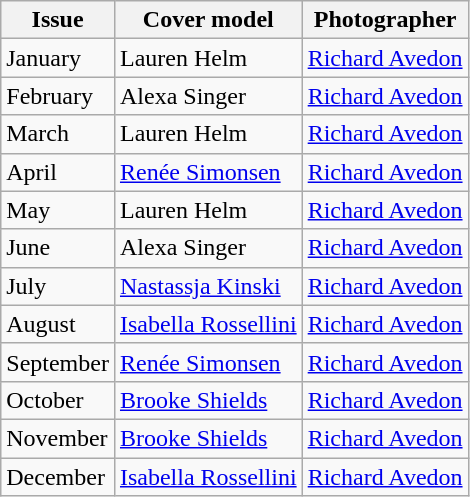<table class="sortable wikitable">
<tr>
<th>Issue</th>
<th>Cover model</th>
<th>Photographer</th>
</tr>
<tr>
<td>January</td>
<td>Lauren Helm</td>
<td><a href='#'>Richard Avedon</a></td>
</tr>
<tr>
<td>February</td>
<td>Alexa Singer</td>
<td><a href='#'>Richard Avedon</a></td>
</tr>
<tr>
<td>March</td>
<td>Lauren Helm</td>
<td><a href='#'>Richard Avedon</a></td>
</tr>
<tr>
<td>April</td>
<td><a href='#'>Renée Simonsen</a></td>
<td><a href='#'>Richard Avedon</a></td>
</tr>
<tr>
<td>May</td>
<td>Lauren Helm</td>
<td><a href='#'>Richard Avedon</a></td>
</tr>
<tr>
<td>June</td>
<td>Alexa Singer</td>
<td><a href='#'>Richard Avedon</a></td>
</tr>
<tr>
<td>July</td>
<td><a href='#'>Nastassja Kinski</a></td>
<td><a href='#'>Richard Avedon</a></td>
</tr>
<tr>
<td>August</td>
<td><a href='#'>Isabella Rossellini</a></td>
<td><a href='#'>Richard Avedon</a></td>
</tr>
<tr>
<td>September</td>
<td><a href='#'>Renée Simonsen</a></td>
<td><a href='#'>Richard Avedon</a></td>
</tr>
<tr>
<td>October</td>
<td><a href='#'>Brooke Shields</a></td>
<td><a href='#'>Richard Avedon</a></td>
</tr>
<tr>
<td>November</td>
<td><a href='#'>Brooke Shields</a></td>
<td><a href='#'>Richard Avedon</a></td>
</tr>
<tr>
<td>December</td>
<td><a href='#'>Isabella Rossellini</a></td>
<td><a href='#'>Richard Avedon</a></td>
</tr>
</table>
